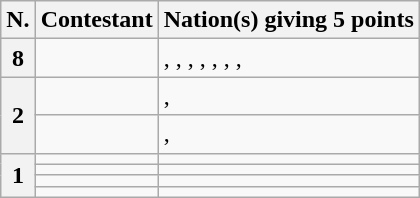<table class="wikitable plainrowheaders">
<tr>
<th scope="col">N.</th>
<th scope="col">Contestant</th>
<th scope="col">Nation(s) giving 5 points</th>
</tr>
<tr>
<th scope="row">8</th>
<td><strong></strong></td>
<td>, , , , , , , </td>
</tr>
<tr>
<th scope="row" rowspan="2">2</th>
<td></td>
<td>, </td>
</tr>
<tr>
<td></td>
<td>, </td>
</tr>
<tr>
<th scope="row" rowspan="4">1</th>
<td></td>
<td></td>
</tr>
<tr>
<td></td>
<td></td>
</tr>
<tr>
<td></td>
<td></td>
</tr>
<tr>
<td></td>
<td></td>
</tr>
</table>
